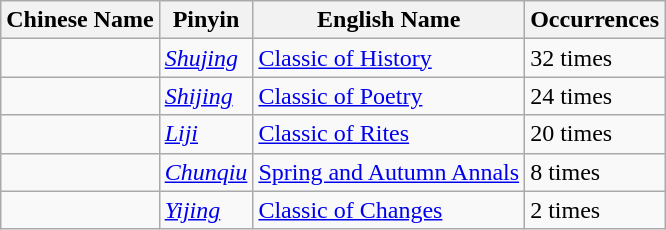<table class="wikitable">
<tr>
<th>Chinese Name</th>
<th>Pinyin</th>
<th>English Name</th>
<th>Occurrences</th>
</tr>
<tr>
<td></td>
<td><em><a href='#'>Shujing</a></em></td>
<td><a href='#'>Classic of History</a></td>
<td>32 times</td>
</tr>
<tr>
<td></td>
<td><em><a href='#'>Shijing</a></em></td>
<td><a href='#'>Classic of Poetry</a></td>
<td>24 times</td>
</tr>
<tr>
<td></td>
<td><em><a href='#'>Liji</a></em></td>
<td><a href='#'>Classic of Rites</a></td>
<td>20 times</td>
</tr>
<tr>
<td></td>
<td><em><a href='#'>Chunqiu</a></em></td>
<td><a href='#'>Spring and Autumn Annals</a></td>
<td>8 times</td>
</tr>
<tr>
<td></td>
<td><em><a href='#'>Yijing</a></em></td>
<td><a href='#'>Classic of Changes</a></td>
<td>2 times</td>
</tr>
</table>
